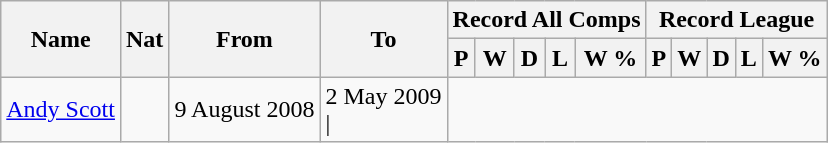<table class="wikitable" style="text-align: center">
<tr>
<th rowspan="2">Name</th>
<th rowspan="2">Nat</th>
<th rowspan="2">From</th>
<th rowspan="2">To</th>
<th colspan="5">Record All Comps</th>
<th colspan="5">Record League</th>
</tr>
<tr>
<th>P</th>
<th>W</th>
<th>D</th>
<th>L</th>
<th>W %</th>
<th>P</th>
<th>W</th>
<th>D</th>
<th>L</th>
<th>W %</th>
</tr>
<tr>
<td align=left><a href='#'>Andy Scott</a></td>
<td></td>
<td align=left>9 August 2008</td>
<td align=left>2 May 2009<br>|</td>
</tr>
</table>
